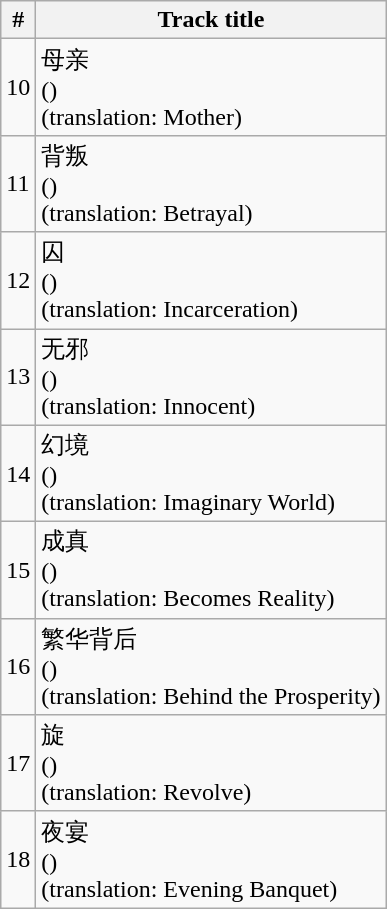<table class="wikitable">
<tr>
<th>#</th>
<th>Track title</th>
</tr>
<tr>
<td>10</td>
<td>母亲<br>()<br>(translation: Mother)</td>
</tr>
<tr>
<td>11</td>
<td>背叛<br>()<br>(translation: Betrayal)</td>
</tr>
<tr>
<td>12</td>
<td>囚<br>()<br>(translation: Incarceration)</td>
</tr>
<tr>
<td>13</td>
<td>无邪<br>()<br>(translation: Innocent)</td>
</tr>
<tr>
<td>14</td>
<td>幻境<br>()<br>(translation: Imaginary World)</td>
</tr>
<tr>
<td>15</td>
<td>成真<br>()<br>(translation: Becomes Reality)</td>
</tr>
<tr>
<td>16</td>
<td>繁华背后<br>()<br>(translation: Behind the Prosperity)</td>
</tr>
<tr>
<td>17</td>
<td>旋<br>()<br>(translation: Revolve)</td>
</tr>
<tr>
<td>18</td>
<td>夜宴<br>()<br>(translation: Evening Banquet)</td>
</tr>
</table>
